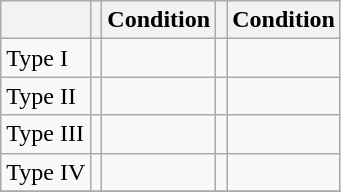<table class="wikitable">
<tr>
<th></th>
<th></th>
<th>Condition</th>
<th></th>
<th>Condition</th>
</tr>
<tr>
<td>Type I</td>
<td></td>
<td></td>
<td></td>
<td></td>
</tr>
<tr>
<td>Type II</td>
<td></td>
<td></td>
<td></td>
<td></td>
</tr>
<tr>
<td>Type III</td>
<td></td>
<td></td>
<td></td>
<td></td>
</tr>
<tr>
<td>Type IV</td>
<td></td>
<td></td>
<td></td>
<td></td>
</tr>
<tr>
</tr>
<tr>
</tr>
</table>
